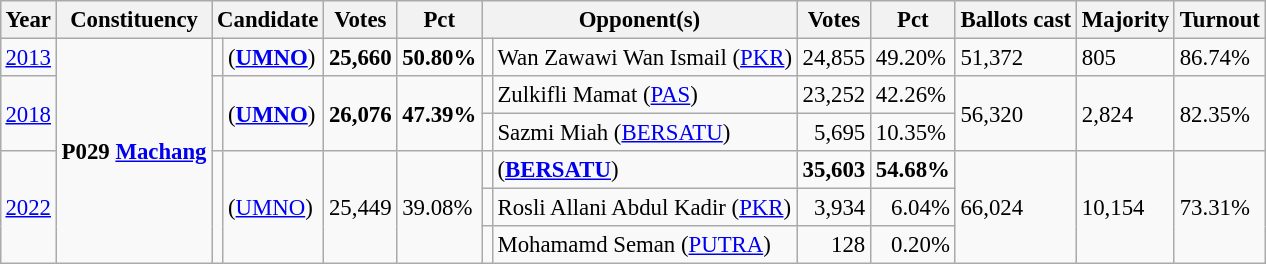<table class="wikitable" style="margin:0.5em; font-size:95%;">
<tr>
<th>Year</th>
<th>Constituency</th>
<th colspan=2>Candidate</th>
<th>Votes</th>
<th>Pct</th>
<th colspan=2>Opponent(s)</th>
<th>Votes</th>
<th>Pct</th>
<th>Ballots cast</th>
<th>Majority</th>
<th>Turnout</th>
</tr>
<tr>
<td><a href='#'>2013</a></td>
<td rowspan=12><strong>P029 <a href='#'>Machang</a></strong></td>
<td></td>
<td> (<a href='#'><strong>UMNO</strong></a>)</td>
<td align="right"><strong>25,660</strong></td>
<td><strong>50.80%</strong></td>
<td></td>
<td>Wan Zawawi Wan Ismail (<a href='#'>PKR</a>)</td>
<td align="right">24,855</td>
<td>49.20%</td>
<td>51,372</td>
<td>805</td>
<td>86.74%</td>
</tr>
<tr>
<td rowspan="2"><a href='#'>2018</a></td>
<td rowspan=2 ></td>
<td rowspan="2"> (<a href='#'><strong>UMNO</strong></a>)</td>
<td rowspan=2 align="right"><strong>26,076</strong></td>
<td rowspan="2"><strong>47.39%</strong></td>
<td></td>
<td>Zulkifli Mamat (<a href='#'>PAS</a>)</td>
<td align="right">23,252</td>
<td>42.26%</td>
<td rowspan="2">56,320</td>
<td rowspan="2">2,824</td>
<td rowspan="2">82.35%</td>
</tr>
<tr>
<td></td>
<td>Sazmi Miah (<a href='#'>BERSATU</a>)</td>
<td align="right">5,695</td>
<td>10.35%</td>
</tr>
<tr>
<td rowspan="3"><a href='#'>2022</a></td>
<td rowspan="3" ></td>
<td rowspan="3"> (<a href='#'>UMNO</a>)</td>
<td rowspan="3" align="right">25,449</td>
<td rowspan="3">39.08%</td>
<td></td>
<td> (<a href='#'><strong>BERSATU</strong></a>)</td>
<td align="right"><strong>35,603</strong></td>
<td><strong>54.68%</strong></td>
<td rowspan=3>66,024</td>
<td rowspan=3>10,154</td>
<td rowspan=3>73.31%</td>
</tr>
<tr>
<td></td>
<td>Rosli Allani Abdul Kadir (<a href='#'>PKR</a>)</td>
<td align="right">3,934</td>
<td align="right">6.04%</td>
</tr>
<tr>
<td></td>
<td>Mohamamd Seman (<a href='#'>PUTRA</a>)</td>
<td align="right">128</td>
<td align="right">0.20%</td>
</tr>
</table>
